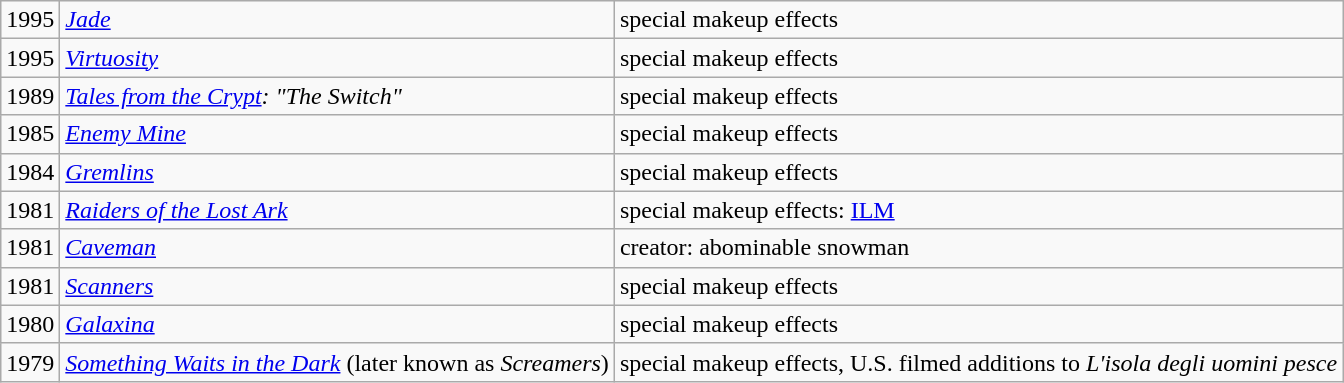<table class="wikitable">
<tr>
<td>1995</td>
<td><em><a href='#'>Jade</a></em></td>
<td>special makeup effects</td>
</tr>
<tr>
<td>1995</td>
<td><em><a href='#'>Virtuosity</a></em></td>
<td>special makeup effects</td>
</tr>
<tr>
<td>1989</td>
<td><em><a href='#'>Tales from the Crypt</a>: "The Switch"</em></td>
<td>special makeup effects</td>
</tr>
<tr>
<td>1985</td>
<td><em><a href='#'>Enemy Mine</a></em></td>
<td>special makeup effects</td>
</tr>
<tr>
<td>1984</td>
<td><em><a href='#'>Gremlins</a></em></td>
<td>special makeup effects</td>
</tr>
<tr>
<td>1981</td>
<td><em><a href='#'>Raiders of the Lost Ark</a></em></td>
<td>special makeup effects: <a href='#'>ILM</a></td>
</tr>
<tr>
<td>1981</td>
<td><em><a href='#'>Caveman</a></em></td>
<td>creator: abominable snowman</td>
</tr>
<tr>
<td>1981</td>
<td><em><a href='#'>Scanners</a></em></td>
<td>special makeup effects</td>
</tr>
<tr>
<td>1980</td>
<td><em><a href='#'>Galaxina</a></em></td>
<td>special makeup effects</td>
</tr>
<tr>
<td>1979</td>
<td><em><a href='#'>Something Waits in the Dark</a></em> (later known as <em>Screamers</em>)</td>
<td>special makeup effects, U.S. filmed additions to <em>L'isola degli uomini pesce</em></td>
</tr>
</table>
